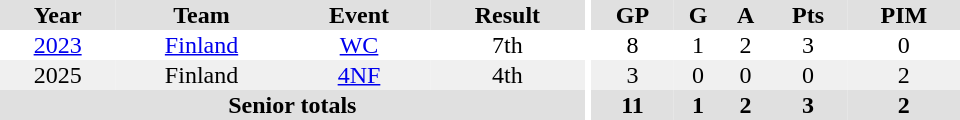<table border="0" cellpadding="1" cellspacing="0" ID="Table3" style="text-align:center; width:40em;">
<tr ALIGN="center" bgcolor="#e0e0e0">
<th>Year</th>
<th>Team</th>
<th>Event</th>
<th>Result</th>
<th rowspan="99" bgcolor="#ffffff"></th>
<th>GP</th>
<th>G</th>
<th>A</th>
<th>Pts</th>
<th>PIM</th>
</tr>
<tr>
<td><a href='#'>2023</a></td>
<td><a href='#'>Finland</a></td>
<td><a href='#'>WC</a></td>
<td>7th</td>
<td>8</td>
<td>1</td>
<td>2</td>
<td>3</td>
<td>0</td>
</tr>
<tr bgcolor="#f0f0f0">
<td>2025</td>
<td>Finland</td>
<td><a href='#'>4NF</a></td>
<td>4th</td>
<td>3</td>
<td>0</td>
<td>0</td>
<td>0</td>
<td>2</td>
</tr>
<tr bgcolor="#e0e0e0">
<th colspan="4">Senior totals</th>
<th>11</th>
<th>1</th>
<th>2</th>
<th>3</th>
<th>2</th>
</tr>
</table>
